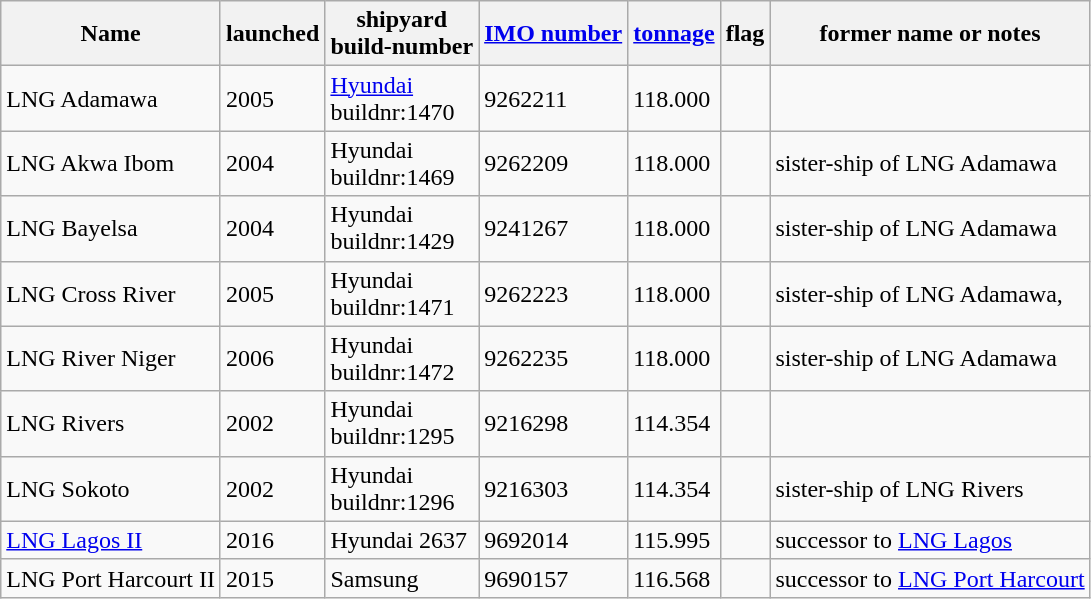<table class="wikitable">
<tr>
<th>Name</th>
<th>launched</th>
<th>shipyard<br>build-number</th>
<th><a href='#'>IMO number</a></th>
<th><a href='#'>tonnage</a></th>
<th>flag</th>
<th>former name or notes</th>
</tr>
<tr>
<td>LNG Adamawa</td>
<td>2005</td>
<td><a href='#'>Hyundai</a><br>buildnr:1470</td>
<td>9262211</td>
<td>118.000</td>
<td></td>
<td></td>
</tr>
<tr>
<td>LNG Akwa Ibom</td>
<td>2004</td>
<td>Hyundai<br>buildnr:1469</td>
<td>9262209</td>
<td>118.000</td>
<td></td>
<td>sister-ship of LNG Adamawa</td>
</tr>
<tr>
<td>LNG Bayelsa</td>
<td>2004</td>
<td>Hyundai<br>buildnr:1429</td>
<td>9241267</td>
<td>118.000</td>
<td></td>
<td>sister-ship of LNG Adamawa</td>
</tr>
<tr>
<td>LNG Cross River</td>
<td>2005</td>
<td>Hyundai<br>buildnr:1471</td>
<td>9262223</td>
<td>118.000</td>
<td></td>
<td>sister-ship of LNG Adamawa,</td>
</tr>
<tr>
<td>LNG River Niger</td>
<td>2006</td>
<td>Hyundai <br>buildnr:1472</td>
<td>9262235</td>
<td>118.000</td>
<td></td>
<td>sister-ship of LNG Adamawa</td>
</tr>
<tr>
<td>LNG Rivers</td>
<td>2002</td>
<td>Hyundai<br>buildnr:1295</td>
<td>9216298</td>
<td>114.354</td>
<td></td>
<td></td>
</tr>
<tr>
<td>LNG Sokoto</td>
<td>2002</td>
<td>Hyundai<br>buildnr:1296</td>
<td>9216303</td>
<td>114.354</td>
<td></td>
<td>sister-ship of LNG Rivers</td>
</tr>
<tr>
<td><a href='#'>LNG Lagos II</a></td>
<td>2016</td>
<td>Hyundai 2637</td>
<td>9692014</td>
<td>115.995</td>
<td></td>
<td>successor to <a href='#'>LNG Lagos</a></td>
</tr>
<tr>
<td>LNG Port Harcourt II</td>
<td>2015</td>
<td>Samsung</td>
<td>9690157</td>
<td>116.568</td>
<td></td>
<td>successor to <a href='#'>LNG Port Harcourt</a></td>
</tr>
</table>
